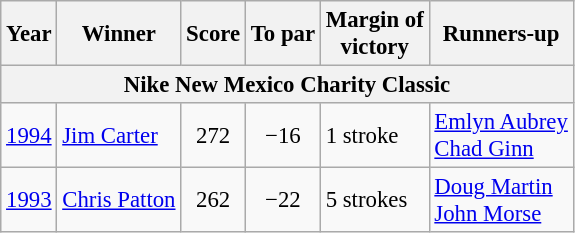<table class="wikitable" style="font-size:95%">
<tr>
<th>Year</th>
<th>Winner</th>
<th>Score</th>
<th>To par</th>
<th>Margin of<br>victory</th>
<th>Runners-up</th>
</tr>
<tr>
<th colspan=6>Nike New Mexico Charity Classic</th>
</tr>
<tr>
<td><a href='#'>1994</a></td>
<td> <a href='#'>Jim Carter</a></td>
<td align=center>272</td>
<td align=center>−16</td>
<td>1 stroke</td>
<td> <a href='#'>Emlyn Aubrey</a><br> <a href='#'>Chad Ginn</a></td>
</tr>
<tr>
<td><a href='#'>1993</a></td>
<td> <a href='#'>Chris Patton</a></td>
<td align=center>262</td>
<td align=center>−22</td>
<td>5 strokes</td>
<td> <a href='#'>Doug Martin</a><br> <a href='#'>John Morse</a></td>
</tr>
</table>
